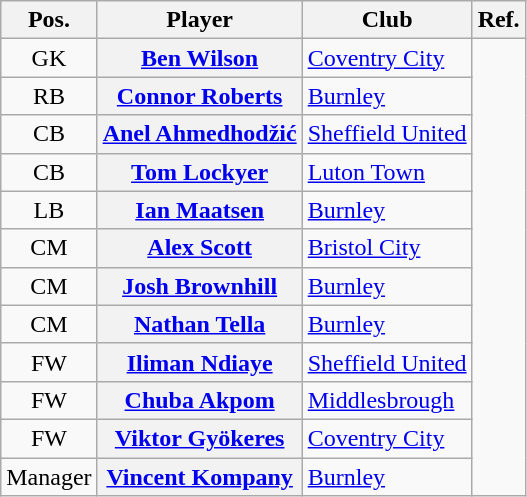<table class="wikitable plainrowheaders" style="text-align: left">
<tr>
<th scope="col">Pos.</th>
<th scope="col">Player</th>
<th scope="col">Club</th>
<th>Ref.</th>
</tr>
<tr>
<td style="text-align:center">GK</td>
<th scope="row"> <a href='#'>Ben Wilson</a></th>
<td><a href='#'>Coventry City</a></td>
<td rowspan="12"></td>
</tr>
<tr>
<td style="text-align:center">RB</td>
<th scope="row"> <a href='#'>Connor Roberts</a></th>
<td><a href='#'>Burnley</a></td>
</tr>
<tr>
<td style="text-align:center">CB</td>
<th scope="row"> <a href='#'>Anel Ahmedhodžić</a></th>
<td><a href='#'>Sheffield United</a></td>
</tr>
<tr>
<td style="text-align:center">CB</td>
<th scope="row"> <a href='#'>Tom Lockyer</a></th>
<td><a href='#'>Luton Town</a></td>
</tr>
<tr>
<td style="text-align:center">LB</td>
<th scope="row"> <a href='#'>Ian Maatsen</a></th>
<td><a href='#'>Burnley</a></td>
</tr>
<tr>
<td style="text-align:center">CM</td>
<th scope="row"> <a href='#'>Alex Scott</a></th>
<td><a href='#'>Bristol City</a></td>
</tr>
<tr>
<td style="text-align:center">CM</td>
<th scope="row"> <a href='#'>Josh Brownhill</a></th>
<td><a href='#'>Burnley</a></td>
</tr>
<tr>
<td style="text-align:center">CM</td>
<th scope="row"> <a href='#'>Nathan Tella</a></th>
<td><a href='#'>Burnley</a></td>
</tr>
<tr>
<td style="text-align:center">FW</td>
<th scope="row"> <a href='#'>Iliman Ndiaye</a></th>
<td><a href='#'>Sheffield United</a></td>
</tr>
<tr>
<td style="text-align:center">FW</td>
<th scope="row"> <a href='#'>Chuba Akpom</a></th>
<td><a href='#'>Middlesbrough</a></td>
</tr>
<tr>
<td style="text-align:center">FW</td>
<th scope="row"> <a href='#'>Viktor Gyökeres</a></th>
<td><a href='#'>Coventry City</a></td>
</tr>
<tr>
<td style="text-align:center">Manager</td>
<th scope="row"> <a href='#'>Vincent Kompany</a></th>
<td><a href='#'>Burnley</a></td>
</tr>
</table>
